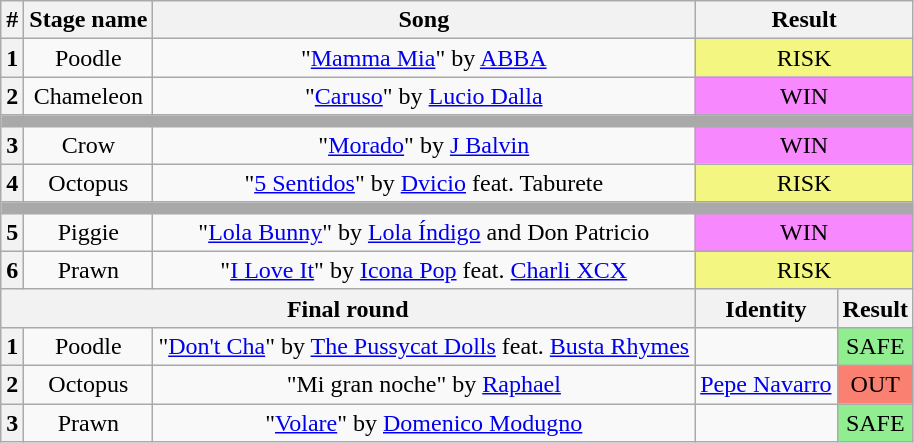<table class="wikitable plainrowheaders" style="text-align:center">
<tr>
<th>#</th>
<th>Stage name</th>
<th>Song</th>
<th colspan=2>Result</th>
</tr>
<tr>
<th>1</th>
<td>Poodle</td>
<td>"<a href='#'>Mamma Mia</a>" by <a href='#'>ABBA</a></td>
<td colspan=2 bgcolor=#F3F781>RISK</td>
</tr>
<tr>
<th>2</th>
<td>Chameleon</td>
<td>"<a href='#'>Caruso</a>" by <a href='#'>Lucio Dalla</a></td>
<td colspan=2 bgcolor=#F888FD>WIN</td>
</tr>
<tr>
<td colspan=5 style="background:darkgray"></td>
</tr>
<tr>
<th>3</th>
<td>Crow</td>
<td>"<a href='#'>Morado</a>" by <a href='#'>J Balvin</a></td>
<td colspan=2 bgcolor=#F888FD>WIN</td>
</tr>
<tr>
<th>4</th>
<td>Octopus</td>
<td>"<a href='#'>5 Sentidos</a>" by <a href='#'>Dvicio</a> feat. Taburete</td>
<td colspan=2 bgcolor=#F3F781>RISK</td>
</tr>
<tr>
<td colspan=5 style="background:darkgray"></td>
</tr>
<tr>
<th>5</th>
<td>Piggie</td>
<td>"<a href='#'>Lola Bunny</a>" by <a href='#'>Lola Índigo</a> and Don Patricio</td>
<td colspan=2 bgcolor=#F888FD>WIN</td>
</tr>
<tr>
<th>6</th>
<td>Prawn</td>
<td>"<a href='#'>I Love It</a>" by <a href='#'>Icona Pop</a> feat. <a href='#'>Charli XCX</a></td>
<td colspan=2 bgcolor=#F3F781>RISK</td>
</tr>
<tr>
<th colspan=3>Final round</th>
<th>Identity</th>
<th>Result</th>
</tr>
<tr>
<th>1</th>
<td>Poodle</td>
<td>"<a href='#'>Don't Cha</a>" by <a href='#'>The Pussycat Dolls</a> feat. <a href='#'>Busta Rhymes</a></td>
<td></td>
<td bgcolor="lightgreen">SAFE</td>
</tr>
<tr>
<th>2</th>
<td>Octopus</td>
<td>"Mi gran noche" by <a href='#'>Raphael</a></td>
<td><a href='#'>Pepe Navarro</a></td>
<td bgcolor=salmon>OUT</td>
</tr>
<tr>
<th>3</th>
<td>Prawn</td>
<td>"<a href='#'>Volare</a>" by <a href='#'>Domenico Modugno</a></td>
<td></td>
<td bgcolor="lightgreen">SAFE</td>
</tr>
</table>
